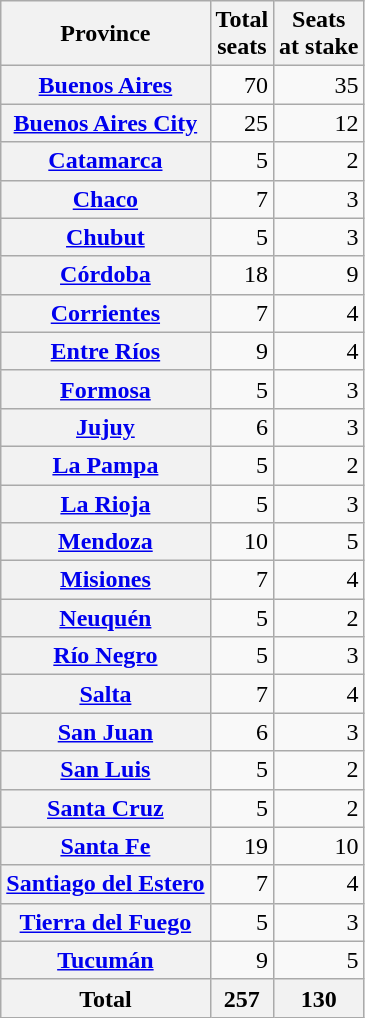<table class="wikitable sortable" style="text-align:right">
<tr>
<th>Province</th>
<th>Total<br>seats</th>
<th>Seats<br>at stake</th>
</tr>
<tr>
<th><a href='#'>Buenos Aires</a></th>
<td>70</td>
<td>35</td>
</tr>
<tr>
<th><a href='#'>Buenos Aires City</a></th>
<td>25</td>
<td>12</td>
</tr>
<tr>
<th><a href='#'>Catamarca</a></th>
<td>5</td>
<td>2</td>
</tr>
<tr>
<th><a href='#'>Chaco</a></th>
<td>7</td>
<td>3</td>
</tr>
<tr>
<th><a href='#'>Chubut</a></th>
<td>5</td>
<td>3</td>
</tr>
<tr>
<th><a href='#'>Córdoba</a></th>
<td>18</td>
<td>9</td>
</tr>
<tr>
<th><a href='#'>Corrientes</a></th>
<td>7</td>
<td>4</td>
</tr>
<tr>
<th><a href='#'>Entre Ríos</a></th>
<td>9</td>
<td>4</td>
</tr>
<tr>
<th><a href='#'>Formosa</a></th>
<td>5</td>
<td>3</td>
</tr>
<tr>
<th><a href='#'>Jujuy</a></th>
<td>6</td>
<td>3</td>
</tr>
<tr>
<th><a href='#'>La Pampa</a></th>
<td>5</td>
<td>2</td>
</tr>
<tr>
<th><a href='#'>La Rioja</a></th>
<td>5</td>
<td>3</td>
</tr>
<tr>
<th><a href='#'>Mendoza</a></th>
<td>10</td>
<td>5</td>
</tr>
<tr>
<th><a href='#'>Misiones</a></th>
<td>7</td>
<td>4</td>
</tr>
<tr>
<th><a href='#'>Neuquén</a></th>
<td>5</td>
<td>2</td>
</tr>
<tr>
<th><a href='#'>Río Negro</a></th>
<td>5</td>
<td>3</td>
</tr>
<tr>
<th><a href='#'>Salta</a></th>
<td>7</td>
<td>4</td>
</tr>
<tr>
<th><a href='#'>San Juan</a></th>
<td>6</td>
<td>3</td>
</tr>
<tr>
<th><a href='#'>San Luis</a></th>
<td>5</td>
<td>2</td>
</tr>
<tr>
<th><a href='#'>Santa Cruz</a></th>
<td>5</td>
<td>2</td>
</tr>
<tr>
<th><a href='#'>Santa Fe</a></th>
<td>19</td>
<td>10</td>
</tr>
<tr>
<th><a href='#'>Santiago del Estero</a></th>
<td>7</td>
<td>4</td>
</tr>
<tr>
<th><a href='#'>Tierra del Fuego</a></th>
<td>5</td>
<td>3</td>
</tr>
<tr>
<th><a href='#'>Tucumán</a></th>
<td>9</td>
<td>5</td>
</tr>
<tr>
<th>Total</th>
<th>257</th>
<th>130</th>
</tr>
</table>
